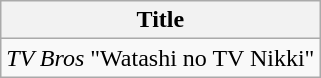<table class="wikitable">
<tr>
<th>Title</th>
</tr>
<tr>
<td><em>TV Bros</em> "Watashi no TV Nikki"</td>
</tr>
</table>
